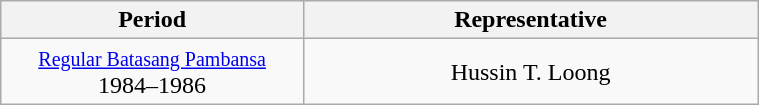<table class="wikitable" style="text-align:center; width:40%;">
<tr>
<th width="40%">Period</th>
<th>Representative</th>
</tr>
<tr>
<td><small><a href='#'>Regular Batasang Pambansa</a></small><br>1984–1986</td>
<td>Hussin T. Loong</td>
</tr>
</table>
